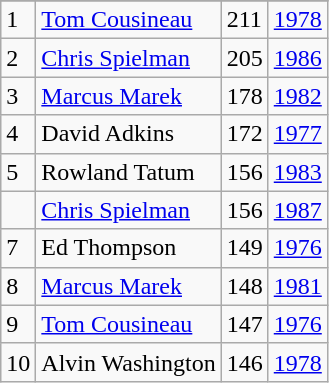<table class="wikitable">
<tr>
</tr>
<tr>
<td>1</td>
<td><a href='#'>Tom Cousineau</a></td>
<td>211</td>
<td><a href='#'>1978</a></td>
</tr>
<tr>
<td>2</td>
<td><a href='#'>Chris Spielman</a></td>
<td>205</td>
<td><a href='#'>1986</a></td>
</tr>
<tr>
<td>3</td>
<td><a href='#'>Marcus Marek</a></td>
<td>178</td>
<td><a href='#'>1982</a></td>
</tr>
<tr>
<td>4</td>
<td>David Adkins</td>
<td>172</td>
<td><a href='#'>1977</a></td>
</tr>
<tr>
<td>5</td>
<td>Rowland Tatum</td>
<td>156</td>
<td><a href='#'>1983</a></td>
</tr>
<tr>
<td></td>
<td><a href='#'>Chris Spielman</a></td>
<td>156</td>
<td><a href='#'>1987</a></td>
</tr>
<tr>
<td>7</td>
<td>Ed Thompson</td>
<td>149</td>
<td><a href='#'>1976</a></td>
</tr>
<tr>
<td>8</td>
<td><a href='#'>Marcus Marek</a></td>
<td>148</td>
<td><a href='#'>1981</a></td>
</tr>
<tr>
<td>9</td>
<td><a href='#'>Tom Cousineau</a></td>
<td>147</td>
<td><a href='#'>1976</a></td>
</tr>
<tr>
<td>10</td>
<td>Alvin Washington</td>
<td>146</td>
<td><a href='#'>1978</a></td>
</tr>
</table>
